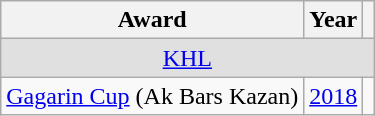<table class="wikitable">
<tr>
<th>Award</th>
<th>Year</th>
<th></th>
</tr>
<tr ALIGN="center" bgcolor="#e0e0e0">
<td colspan="3"><a href='#'>KHL</a></td>
</tr>
<tr>
<td><a href='#'>Gagarin Cup</a> (Ak Bars Kazan)</td>
<td><a href='#'>2018</a></td>
<td></td>
</tr>
</table>
